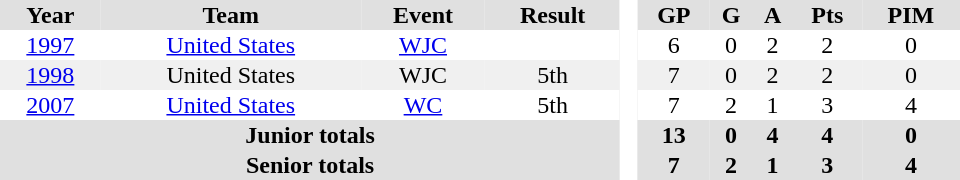<table border="0" cellpadding="1" cellspacing="0" style="text-align:center; width:40em">
<tr ALIGN="center" bgcolor="#e0e0e0">
<th>Year</th>
<th>Team</th>
<th>Event</th>
<th>Result</th>
<th rowspan="99" bgcolor="#ffffff"> </th>
<th>GP</th>
<th>G</th>
<th>A</th>
<th>Pts</th>
<th>PIM</th>
</tr>
<tr>
<td><a href='#'>1997</a></td>
<td><a href='#'>United States</a></td>
<td><a href='#'>WJC</a></td>
<td></td>
<td>6</td>
<td>0</td>
<td>2</td>
<td>2</td>
<td>0</td>
</tr>
<tr bgcolor="#f0f0f0">
<td><a href='#'>1998</a></td>
<td>United States</td>
<td>WJC</td>
<td>5th</td>
<td>7</td>
<td>0</td>
<td>2</td>
<td>2</td>
<td>0</td>
</tr>
<tr>
<td><a href='#'>2007</a></td>
<td><a href='#'>United States</a></td>
<td><a href='#'>WC</a></td>
<td>5th</td>
<td>7</td>
<td>2</td>
<td>1</td>
<td>3</td>
<td>4</td>
</tr>
<tr bgcolor="#e0e0e0">
<th colspan="4">Junior totals</th>
<th>13</th>
<th>0</th>
<th>4</th>
<th>4</th>
<th>0</th>
</tr>
<tr bgcolor="#e0e0e0">
<th colspan="4">Senior totals</th>
<th>7</th>
<th>2</th>
<th>1</th>
<th>3</th>
<th>4</th>
</tr>
</table>
